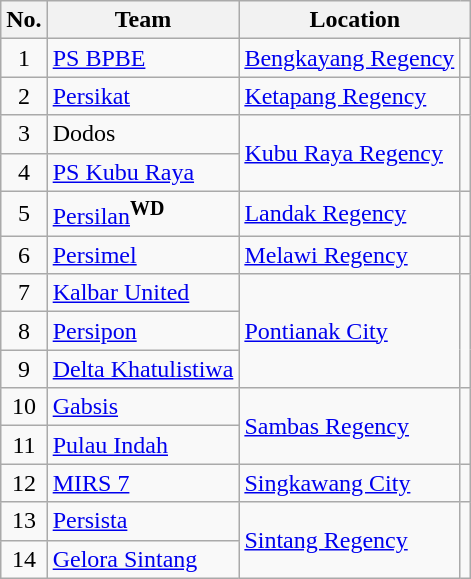<table class="wikitable">
<tr>
<th>No.</th>
<th>Team</th>
<th colspan=2>Location</th>
</tr>
<tr>
<td align=center>1</td>
<td><a href='#'>PS BPBE</a></td>
<td><a href='#'>Bengkayang Regency</a></td>
<td></td>
</tr>
<tr>
<td align=center>2</td>
<td><a href='#'>Persikat</a></td>
<td><a href='#'>Ketapang Regency</a></td>
<td></td>
</tr>
<tr>
<td align=center>3</td>
<td>Dodos</td>
<td rowspan=2><a href='#'>Kubu Raya Regency</a></td>
<td rowspan=2></td>
</tr>
<tr>
<td align=center>4</td>
<td><a href='#'>PS Kubu Raya</a></td>
</tr>
<tr>
<td align=center>5</td>
<td><a href='#'>Persilan</a><sup><strong>WD</strong></sup></td>
<td><a href='#'>Landak Regency</a></td>
<td></td>
</tr>
<tr>
<td align=center>6</td>
<td><a href='#'>Persimel</a></td>
<td><a href='#'>Melawi Regency</a></td>
<td></td>
</tr>
<tr>
<td align=center>7</td>
<td><a href='#'>Kalbar United</a></td>
<td rowspan=3><a href='#'>Pontianak City</a></td>
<td rowspan=3></td>
</tr>
<tr>
<td align=center>8</td>
<td><a href='#'>Persipon</a></td>
</tr>
<tr>
<td align=center>9</td>
<td><a href='#'>Delta Khatulistiwa</a></td>
</tr>
<tr>
<td align=center>10</td>
<td><a href='#'>Gabsis</a></td>
<td rowspan=2><a href='#'>Sambas Regency</a></td>
<td rowspan=2></td>
</tr>
<tr>
<td align=center>11</td>
<td><a href='#'>Pulau Indah</a></td>
</tr>
<tr>
<td align=center>12</td>
<td><a href='#'>MIRS 7</a></td>
<td><a href='#'>Singkawang City</a></td>
<td></td>
</tr>
<tr>
<td align=center>13</td>
<td><a href='#'>Persista</a></td>
<td rowspan=2><a href='#'>Sintang Regency</a></td>
<td rowspan=2></td>
</tr>
<tr>
<td align=center>14</td>
<td><a href='#'>Gelora Sintang</a></td>
</tr>
</table>
